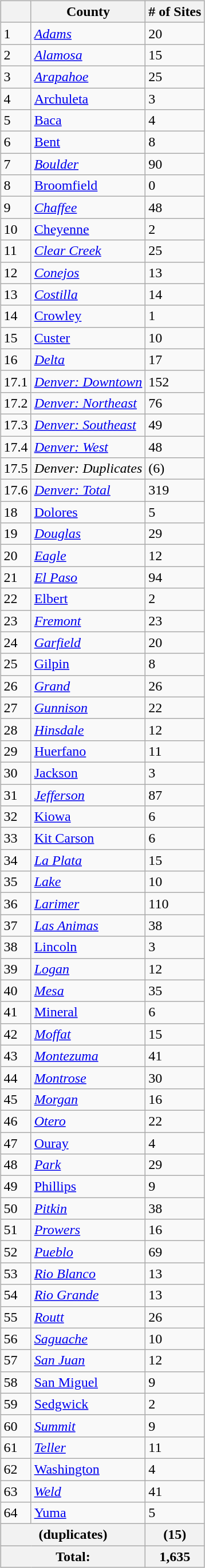<table width=100%>
<tr>
<td style="width:330px; vertical-align:top"><br>



</td>
<td style="width:330px; vertical-align:top" align="center"><br><table class="wikitable sortable">
<tr>
<th></th>
<th><strong>County</strong></th>
<th><strong># of Sites</strong></th>
</tr>
<tr ->
<td>1</td>
<td><em><a href='#'>Adams</a></em></td>
<td>20</td>
</tr>
<tr ->
<td>2</td>
<td><em><a href='#'>Alamosa</a></em></td>
<td>15</td>
</tr>
<tr ->
<td>3</td>
<td><em><a href='#'>Arapahoe</a></em></td>
<td>25</td>
</tr>
<tr ->
<td>4</td>
<td><a href='#'>Archuleta</a></td>
<td>3</td>
</tr>
<tr ->
<td>5</td>
<td><a href='#'>Baca</a></td>
<td>4</td>
</tr>
<tr ->
<td>6</td>
<td><a href='#'>Bent</a></td>
<td>8</td>
</tr>
<tr ->
<td>7</td>
<td><em><a href='#'>Boulder</a></em></td>
<td>90</td>
</tr>
<tr ->
<td>8</td>
<td><a href='#'>Broomfield</a></td>
<td>0</td>
</tr>
<tr ->
<td>9</td>
<td><em><a href='#'>Chaffee</a></em></td>
<td>48</td>
</tr>
<tr ->
<td>10</td>
<td><a href='#'>Cheyenne</a></td>
<td>2</td>
</tr>
<tr ->
<td>11</td>
<td><em><a href='#'>Clear Creek</a></em></td>
<td>25</td>
</tr>
<tr ->
<td>12</td>
<td><em><a href='#'>Conejos</a></em></td>
<td>13</td>
</tr>
<tr ->
<td>13</td>
<td><em><a href='#'>Costilla</a></em></td>
<td>14</td>
</tr>
<tr ->
<td>14</td>
<td><a href='#'>Crowley</a></td>
<td>1</td>
</tr>
<tr ->
<td>15</td>
<td><a href='#'>Custer</a></td>
<td>10</td>
</tr>
<tr ->
<td>16</td>
<td><em><a href='#'>Delta</a></em></td>
<td>17</td>
</tr>
<tr ->
<td>17.1</td>
<td><em><a href='#'>Denver: Downtown</a></em></td>
<td>152</td>
</tr>
<tr ->
<td>17.2</td>
<td><em><a href='#'>Denver: Northeast</a></em></td>
<td>76</td>
</tr>
<tr ->
<td>17.3</td>
<td><em><a href='#'>Denver: Southeast</a></em></td>
<td>49</td>
</tr>
<tr ->
<td>17.4</td>
<td><em><a href='#'>Denver: West</a></em></td>
<td>48</td>
</tr>
<tr ->
<td>17.5</td>
<td><em>Denver: Duplicates</em></td>
<td>(6)</td>
</tr>
<tr ->
<td>17.6</td>
<td><em><a href='#'>Denver: Total</a></em></td>
<td>319</td>
</tr>
<tr ->
<td>18</td>
<td><a href='#'>Dolores</a></td>
<td>5</td>
</tr>
<tr ->
<td>19</td>
<td><em><a href='#'>Douglas</a></em></td>
<td>29</td>
</tr>
<tr ->
<td>20</td>
<td><em><a href='#'>Eagle</a></em></td>
<td>12</td>
</tr>
<tr ->
<td>21</td>
<td><em><a href='#'>El Paso</a></em></td>
<td>94</td>
</tr>
<tr ->
<td>22</td>
<td><a href='#'>Elbert</a></td>
<td>2</td>
</tr>
<tr ->
<td>23</td>
<td><em><a href='#'>Fremont</a></em></td>
<td>23</td>
</tr>
<tr ->
<td>24</td>
<td><em><a href='#'>Garfield</a></em></td>
<td>20</td>
</tr>
<tr ->
<td>25</td>
<td><a href='#'>Gilpin</a></td>
<td>8</td>
</tr>
<tr ->
<td>26</td>
<td><em><a href='#'>Grand</a></em></td>
<td>26</td>
</tr>
<tr ->
<td>27</td>
<td><em><a href='#'>Gunnison</a></em></td>
<td>22</td>
</tr>
<tr ->
<td>28</td>
<td><em><a href='#'>Hinsdale</a></em></td>
<td>12</td>
</tr>
<tr ->
<td>29</td>
<td><a href='#'>Huerfano</a></td>
<td>11</td>
</tr>
<tr ->
<td>30</td>
<td><a href='#'>Jackson</a></td>
<td>3</td>
</tr>
<tr ->
<td>31</td>
<td><em><a href='#'>Jefferson</a></em></td>
<td>87</td>
</tr>
<tr ->
<td>32</td>
<td><a href='#'>Kiowa</a></td>
<td>6</td>
</tr>
<tr ->
<td>33</td>
<td><a href='#'>Kit Carson</a></td>
<td>6</td>
</tr>
<tr ->
<td>34</td>
<td><em><a href='#'>La Plata</a></em></td>
<td>15</td>
</tr>
<tr ->
<td>35</td>
<td><em><a href='#'>Lake</a></em></td>
<td>10</td>
</tr>
<tr ->
<td>36</td>
<td><em><a href='#'>Larimer</a></em></td>
<td>110</td>
</tr>
<tr ->
<td>37</td>
<td><em><a href='#'>Las Animas</a></em></td>
<td>38</td>
</tr>
<tr ->
<td>38</td>
<td><a href='#'>Lincoln</a></td>
<td>3</td>
</tr>
<tr ->
<td>39</td>
<td><em><a href='#'>Logan</a></em></td>
<td>12</td>
</tr>
<tr ->
<td>40</td>
<td><em><a href='#'>Mesa</a></em></td>
<td>35</td>
</tr>
<tr ->
<td>41</td>
<td><a href='#'>Mineral</a></td>
<td>6</td>
</tr>
<tr ->
<td>42</td>
<td><em><a href='#'>Moffat</a></em></td>
<td>15</td>
</tr>
<tr ->
<td>43</td>
<td><em><a href='#'>Montezuma</a></em></td>
<td>41</td>
</tr>
<tr ->
<td>44</td>
<td><em><a href='#'>Montrose</a></em></td>
<td>30</td>
</tr>
<tr ->
<td>45</td>
<td><em><a href='#'>Morgan</a></em></td>
<td>16</td>
</tr>
<tr ->
<td>46</td>
<td><em><a href='#'>Otero</a></em></td>
<td>22</td>
</tr>
<tr ->
<td>47</td>
<td><a href='#'>Ouray</a></td>
<td>4</td>
</tr>
<tr ->
<td>48</td>
<td><em><a href='#'>Park</a></em></td>
<td>29</td>
</tr>
<tr ->
<td>49</td>
<td><a href='#'>Phillips</a></td>
<td>9</td>
</tr>
<tr ->
<td>50</td>
<td><em><a href='#'>Pitkin</a></em></td>
<td>38</td>
</tr>
<tr ->
<td>51</td>
<td><em><a href='#'>Prowers</a></em></td>
<td>16</td>
</tr>
<tr ->
<td>52</td>
<td><em><a href='#'>Pueblo</a></em></td>
<td>69</td>
</tr>
<tr ->
<td>53</td>
<td><em><a href='#'>Rio Blanco</a></em></td>
<td>13</td>
</tr>
<tr ->
<td>54</td>
<td><em><a href='#'>Rio Grande</a></em></td>
<td>13</td>
</tr>
<tr ->
<td>55</td>
<td><em><a href='#'>Routt</a></em></td>
<td>26</td>
</tr>
<tr ->
<td>56</td>
<td><em><a href='#'>Saguache</a></em></td>
<td>10</td>
</tr>
<tr ->
<td>57</td>
<td><em><a href='#'>San Juan</a></em></td>
<td>12</td>
</tr>
<tr ->
<td>58</td>
<td><a href='#'>San Miguel</a></td>
<td>9</td>
</tr>
<tr ->
<td>59</td>
<td><a href='#'>Sedgwick</a></td>
<td>2</td>
</tr>
<tr ->
<td>60</td>
<td><em><a href='#'>Summit</a></em></td>
<td>9</td>
</tr>
<tr ->
<td>61</td>
<td><em><a href='#'>Teller</a></em></td>
<td>11</td>
</tr>
<tr ->
<td>62</td>
<td><a href='#'>Washington</a></td>
<td>4</td>
</tr>
<tr ->
<td>63</td>
<td><em><a href='#'>Weld</a></em></td>
<td>41</td>
</tr>
<tr ->
<td>64</td>
<td><a href='#'>Yuma</a></td>
<td>5</td>
</tr>
<tr class="sortbottom">
<th colspan="2">(duplicates)</th>
<th>(15)</th>
</tr>
<tr class="sortbottom">
<th colspan="2">Total:</th>
<th>1,635</th>
</tr>
</table>
</td>
<td style="width:330px; vertical-align:top"><br>



</td>
</tr>
</table>
